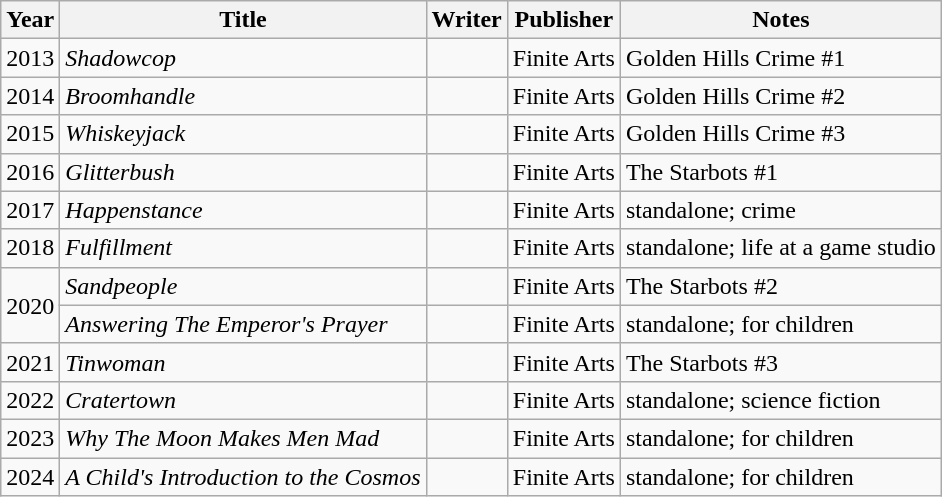<table class="wikitable sortable">
<tr>
<th>Year</th>
<th>Title</th>
<th>Writer</th>
<th>Publisher</th>
<th>Notes</th>
</tr>
<tr>
<td>2013</td>
<td><em>Shadowcop</em></td>
<td></td>
<td>Finite Arts</td>
<td>Golden Hills Crime #1</td>
</tr>
<tr>
<td>2014</td>
<td><em>Broomhandle</em></td>
<td></td>
<td>Finite Arts</td>
<td>Golden Hills Crime #2</td>
</tr>
<tr>
<td>2015</td>
<td><em>Whiskeyjack</em></td>
<td></td>
<td>Finite Arts</td>
<td>Golden Hills Crime #3</td>
</tr>
<tr>
<td>2016</td>
<td><em>Glitterbush</em></td>
<td></td>
<td>Finite Arts</td>
<td>The Starbots #1</td>
</tr>
<tr>
<td>2017</td>
<td><em>Happenstance</em></td>
<td></td>
<td>Finite Arts</td>
<td>standalone; crime</td>
</tr>
<tr>
<td>2018</td>
<td><em>Fulfillment</em></td>
<td></td>
<td>Finite Arts</td>
<td>standalone; life at a game studio</td>
</tr>
<tr>
<td rowspan="2">2020</td>
<td><em>Sandpeople</em></td>
<td></td>
<td>Finite Arts</td>
<td>The Starbots #2</td>
</tr>
<tr>
<td><em>Answering The Emperor's Prayer</em></td>
<td></td>
<td>Finite Arts</td>
<td>standalone; for children</td>
</tr>
<tr>
<td>2021</td>
<td><em>Tinwoman</em></td>
<td></td>
<td>Finite Arts</td>
<td>The Starbots #3</td>
</tr>
<tr>
<td>2022</td>
<td><em>Cratertown</em></td>
<td></td>
<td>Finite Arts</td>
<td>standalone; science fiction</td>
</tr>
<tr>
<td>2023</td>
<td><em>Why The Moon Makes Men Mad</em></td>
<td></td>
<td>Finite Arts</td>
<td>standalone; for children</td>
</tr>
<tr>
<td>2024</td>
<td><em>A Child's Introduction to the Cosmos</em></td>
<td></td>
<td>Finite Arts</td>
<td>standalone; for children</td>
</tr>
</table>
